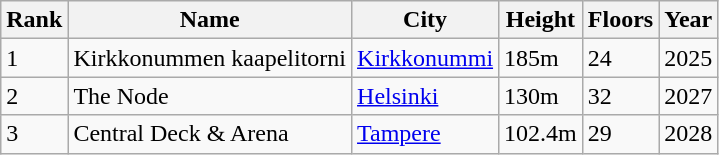<table class="wikitable sortable">
<tr>
<th>Rank</th>
<th>Name</th>
<th>City</th>
<th>Height</th>
<th>Floors</th>
<th>Year</th>
</tr>
<tr>
<td>1</td>
<td>Kirkkonummen kaapelitorni</td>
<td><a href='#'>Kirkkonummi</a></td>
<td>185m</td>
<td>24</td>
<td>2025</td>
</tr>
<tr>
<td>2</td>
<td>The Node</td>
<td><a href='#'>Helsinki</a></td>
<td>130m</td>
<td>32</td>
<td>2027</td>
</tr>
<tr>
<td>3</td>
<td>Central Deck & Arena</td>
<td><a href='#'>Tampere</a></td>
<td>102.4m</td>
<td>29</td>
<td>2028</td>
</tr>
</table>
